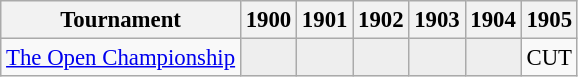<table class="wikitable" style="font-size:95%;text-align:center;">
<tr>
<th>Tournament</th>
<th>1900</th>
<th>1901</th>
<th>1902</th>
<th>1903</th>
<th>1904</th>
<th>1905</th>
</tr>
<tr>
<td align=left><a href='#'>The Open Championship</a></td>
<td style="background:#eeeeee;"></td>
<td style="background:#eeeeee;"></td>
<td style="background:#eeeeee;"></td>
<td style="background:#eeeeee;"></td>
<td style="background:#eeeeee;"></td>
<td>CUT</td>
</tr>
</table>
